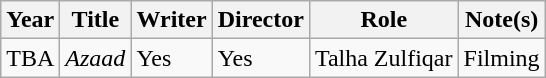<table class="wikitable">
<tr>
<th>Year</th>
<th>Title</th>
<th>Writer</th>
<th>Director</th>
<th>Role</th>
<th>Note(s)</th>
</tr>
<tr>
<td>TBA</td>
<td><em>Azaad</em></td>
<td>Yes</td>
<td>Yes</td>
<td>Talha Zulfiqar</td>
<td>Filming</td>
</tr>
</table>
